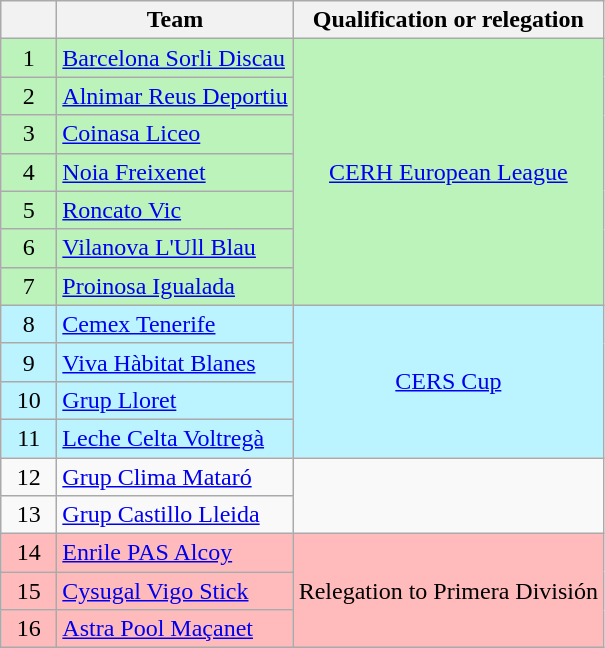<table class="wikitable" style="text-align:center">
<tr>
<th width=30></th>
<th>Team</th>
<th>Qualification or relegation</th>
</tr>
<tr bgcolor=#BBF3BB>
<td>1</td>
<td align=left><a href='#'>Barcelona Sorli Discau</a></td>
<td rowspan=7><a href='#'>CERH European League</a></td>
</tr>
<tr bgcolor=#BBF3BB>
<td>2</td>
<td align=left><a href='#'>Alnimar Reus Deportiu</a></td>
</tr>
<tr bgcolor=#BBF3BB>
<td>3</td>
<td align=left><a href='#'>Coinasa Liceo</a></td>
</tr>
<tr bgcolor=#BBF3BB>
<td>4</td>
<td align=left><a href='#'>Noia Freixenet</a></td>
</tr>
<tr bgcolor=#BBF3BB>
<td>5</td>
<td align=left><a href='#'>Roncato Vic</a></td>
</tr>
<tr bgcolor=#BBF3BB>
<td>6</td>
<td align=left><a href='#'>Vilanova L'Ull Blau</a></td>
</tr>
<tr bgcolor=#BBF3BB>
<td>7</td>
<td align=left><a href='#'>Proinosa Igualada</a></td>
</tr>
<tr bgcolor=#BBF3FF>
<td>8</td>
<td align=left><a href='#'>Cemex Tenerife</a></td>
<td rowspan=4><a href='#'>CERS Cup</a></td>
</tr>
<tr bgcolor=#BBF3FF>
<td>9</td>
<td align=left><a href='#'>Viva Hàbitat Blanes</a></td>
</tr>
<tr bgcolor=#BBF3FF>
<td>10</td>
<td align=left><a href='#'>Grup Lloret</a></td>
</tr>
<tr bgcolor=#BBF3FF>
<td>11</td>
<td align=left><a href='#'>Leche Celta Voltregà</a></td>
</tr>
<tr>
<td>12</td>
<td align=left><a href='#'>Grup Clima Mataró</a></td>
<td rowspan=2></td>
</tr>
<tr>
<td>13</td>
<td align=left><a href='#'>Grup Castillo Lleida</a></td>
</tr>
<tr bgcolor=#FFBBBB>
<td>14</td>
<td align=left><a href='#'>Enrile PAS Alcoy</a></td>
<td rowspan=3>Relegation to Primera División</td>
</tr>
<tr bgcolor=#FFBBBB>
<td>15</td>
<td align=left><a href='#'>Cysugal Vigo Stick</a></td>
</tr>
<tr bgcolor=#FFBBBB>
<td>16</td>
<td align=left><a href='#'>Astra Pool Maçanet</a></td>
</tr>
</table>
